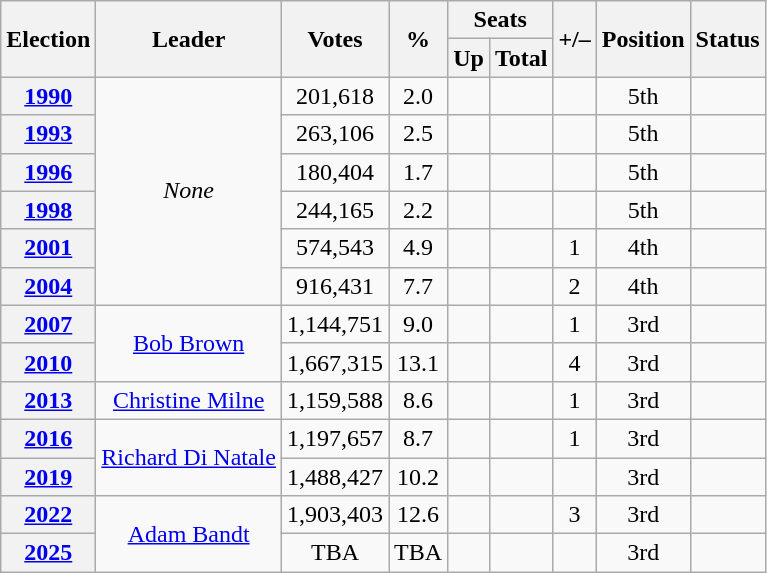<table class="wikitable" style="text-align:center">
<tr>
<th rowspan=2>Election</th>
<th rowspan=2>Leader</th>
<th rowspan=2>Votes</th>
<th rowspan=2>%</th>
<th colspan=2>Seats</th>
<th rowspan=2>+/–</th>
<th rowspan=2>Position</th>
<th rowspan=2>Status</th>
</tr>
<tr>
<th>Up</th>
<th>Total</th>
</tr>
<tr>
<th><a href='#'>1990</a></th>
<td rowspan=6><em>None</em></td>
<td>201,618</td>
<td>2.0</td>
<td></td>
<td></td>
<td></td>
<td> 5th</td>
<td></td>
</tr>
<tr>
<th><a href='#'>1993</a></th>
<td>263,106</td>
<td>2.5</td>
<td></td>
<td></td>
<td></td>
<td> 5th</td>
<td></td>
</tr>
<tr>
<th><a href='#'>1996</a></th>
<td>180,404</td>
<td>1.7</td>
<td></td>
<td></td>
<td></td>
<td> 5th</td>
<td></td>
</tr>
<tr>
<th><a href='#'>1998</a></th>
<td>244,165</td>
<td>2.2</td>
<td></td>
<td></td>
<td></td>
<td> 5th</td>
<td></td>
</tr>
<tr>
<th><a href='#'>2001</a></th>
<td>574,543</td>
<td>4.9</td>
<td></td>
<td></td>
<td> 1</td>
<td> 4th</td>
<td></td>
</tr>
<tr>
<th><a href='#'>2004</a></th>
<td>916,431</td>
<td>7.7</td>
<td></td>
<td></td>
<td> 2</td>
<td> 4th</td>
<td></td>
</tr>
<tr>
<th><a href='#'>2007</a></th>
<td rowspan=2><a href='#'>Bob Brown</a></td>
<td>1,144,751</td>
<td>9.0</td>
<td></td>
<td></td>
<td> 1</td>
<td> 3rd</td>
<td></td>
</tr>
<tr>
<th><a href='#'>2010</a></th>
<td>1,667,315</td>
<td>13.1</td>
<td></td>
<td></td>
<td> 4</td>
<td> 3rd</td>
<td></td>
</tr>
<tr>
<th><a href='#'>2013</a></th>
<td><a href='#'>Christine Milne</a></td>
<td>1,159,588</td>
<td>8.6</td>
<td></td>
<td></td>
<td> 1</td>
<td> 3rd</td>
<td></td>
</tr>
<tr>
<th><a href='#'>2016</a></th>
<td rowspan=2><a href='#'>Richard Di Natale</a></td>
<td>1,197,657</td>
<td>8.7</td>
<td></td>
<td></td>
<td> 1</td>
<td> 3rd</td>
<td></td>
</tr>
<tr>
<th><a href='#'>2019</a></th>
<td>1,488,427</td>
<td>10.2</td>
<td></td>
<td></td>
<td></td>
<td> 3rd</td>
<td></td>
</tr>
<tr>
<th><a href='#'>2022</a></th>
<td rowspan="2"><a href='#'>Adam Bandt</a></td>
<td>1,903,403</td>
<td>12.6</td>
<td></td>
<td></td>
<td> 3</td>
<td> 3rd</td>
<td></td>
</tr>
<tr>
<th><a href='#'>2025</a></th>
<td>TBA</td>
<td>TBA</td>
<td></td>
<td></td>
<td></td>
<td> 3rd</td>
<td></td>
</tr>
</table>
